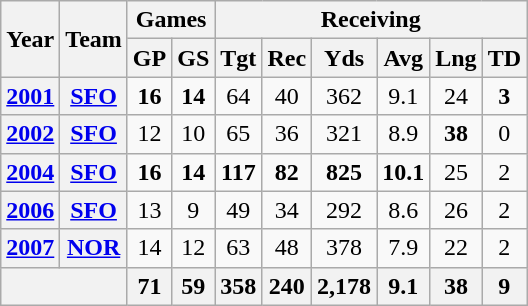<table class="wikitable" style="text-align:center">
<tr>
<th rowspan="2">Year</th>
<th rowspan="2">Team</th>
<th colspan="2">Games</th>
<th colspan="6">Receiving</th>
</tr>
<tr>
<th>GP</th>
<th>GS</th>
<th>Tgt</th>
<th>Rec</th>
<th>Yds</th>
<th>Avg</th>
<th>Lng</th>
<th>TD</th>
</tr>
<tr>
<th><a href='#'>2001</a></th>
<th><a href='#'>SFO</a></th>
<td><strong>16</strong></td>
<td><strong>14</strong></td>
<td>64</td>
<td>40</td>
<td>362</td>
<td>9.1</td>
<td>24</td>
<td><strong>3</strong></td>
</tr>
<tr>
<th><a href='#'>2002</a></th>
<th><a href='#'>SFO</a></th>
<td>12</td>
<td>10</td>
<td>65</td>
<td>36</td>
<td>321</td>
<td>8.9</td>
<td><strong>38</strong></td>
<td>0</td>
</tr>
<tr>
<th><a href='#'>2004</a></th>
<th><a href='#'>SFO</a></th>
<td><strong>16</strong></td>
<td><strong>14</strong></td>
<td><strong>117</strong></td>
<td><strong>82</strong></td>
<td><strong>825</strong></td>
<td><strong>10.1</strong></td>
<td>25</td>
<td>2</td>
</tr>
<tr>
<th><a href='#'>2006</a></th>
<th><a href='#'>SFO</a></th>
<td>13</td>
<td>9</td>
<td>49</td>
<td>34</td>
<td>292</td>
<td>8.6</td>
<td>26</td>
<td>2</td>
</tr>
<tr>
<th><a href='#'>2007</a></th>
<th><a href='#'>NOR</a></th>
<td>14</td>
<td>12</td>
<td>63</td>
<td>48</td>
<td>378</td>
<td>7.9</td>
<td>22</td>
<td>2</td>
</tr>
<tr>
<th colspan="2"></th>
<th>71</th>
<th>59</th>
<th>358</th>
<th>240</th>
<th>2,178</th>
<th>9.1</th>
<th>38</th>
<th>9</th>
</tr>
</table>
